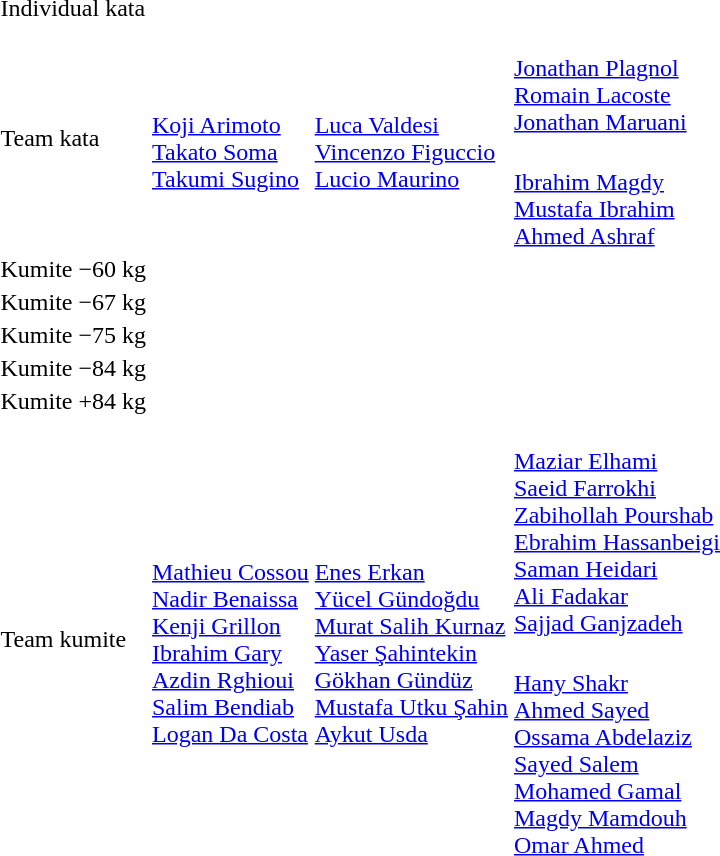<table>
<tr>
<td rowspan=2>Individual kata</td>
<td rowspan=2></td>
<td rowspan=2></td>
<td></td>
</tr>
<tr>
<td></td>
</tr>
<tr>
<td rowspan=2>Team kata</td>
<td rowspan=2><br><a href='#'>Koji Arimoto</a><br><a href='#'>Takato Soma</a><br><a href='#'>Takumi Sugino</a></td>
<td rowspan=2><br><a href='#'>Luca Valdesi</a><br><a href='#'>Vincenzo Figuccio</a><br><a href='#'>Lucio Maurino</a></td>
<td><br><a href='#'>Jonathan Plagnol</a><br><a href='#'>Romain Lacoste</a><br><a href='#'>Jonathan Maruani</a></td>
</tr>
<tr>
<td><br><a href='#'>Ibrahim Magdy</a><br><a href='#'>Mustafa Ibrahim</a><br><a href='#'>Ahmed Ashraf</a></td>
</tr>
<tr>
<td rowspan=2>Kumite −60 kg</td>
<td rowspan=2></td>
<td rowspan=2></td>
<td></td>
</tr>
<tr>
<td></td>
</tr>
<tr>
<td rowspan=2>Kumite −67 kg</td>
<td rowspan=2></td>
<td rowspan=2></td>
<td></td>
</tr>
<tr>
<td></td>
</tr>
<tr>
<td rowspan=2>Kumite −75 kg</td>
<td rowspan=2></td>
<td rowspan=2></td>
<td></td>
</tr>
<tr>
<td></td>
</tr>
<tr>
<td rowspan=2>Kumite −84 kg</td>
<td rowspan=2></td>
<td rowspan=2></td>
<td></td>
</tr>
<tr>
<td></td>
</tr>
<tr>
<td rowspan=2>Kumite +84 kg</td>
<td rowspan=2></td>
<td rowspan=2></td>
<td></td>
</tr>
<tr>
<td></td>
</tr>
<tr>
<td rowspan=2>Team kumite</td>
<td rowspan=2><br><a href='#'>Mathieu Cossou</a><br><a href='#'>Nadir Benaissa</a><br><a href='#'>Kenji Grillon</a><br><a href='#'>Ibrahim Gary</a><br><a href='#'>Azdin Rghioui</a><br><a href='#'>Salim Bendiab</a><br><a href='#'>Logan Da Costa</a></td>
<td rowspan=2><br><a href='#'>Enes Erkan</a><br><a href='#'>Yücel Gündoğdu</a><br><a href='#'>Murat Salih Kurnaz</a><br><a href='#'>Yaser Şahintekin</a><br><a href='#'>Gökhan Gündüz</a><br><a href='#'>Mustafa Utku Şahin</a><br><a href='#'>Aykut Usda</a></td>
<td><br><a href='#'>Maziar Elhami</a><br><a href='#'>Saeid Farrokhi</a><br><a href='#'>Zabihollah Pourshab</a><br><a href='#'>Ebrahim Hassanbeigi</a><br><a href='#'>Saman Heidari</a><br><a href='#'>Ali Fadakar</a><br><a href='#'>Sajjad Ganjzadeh</a></td>
</tr>
<tr>
<td><br><a href='#'>Hany Shakr</a><br><a href='#'>Ahmed Sayed</a><br><a href='#'>Ossama Abdelaziz</a><br><a href='#'>Sayed Salem</a><br><a href='#'>Mohamed Gamal</a><br><a href='#'>Magdy Mamdouh</a><br><a href='#'>Omar Ahmed</a></td>
</tr>
</table>
